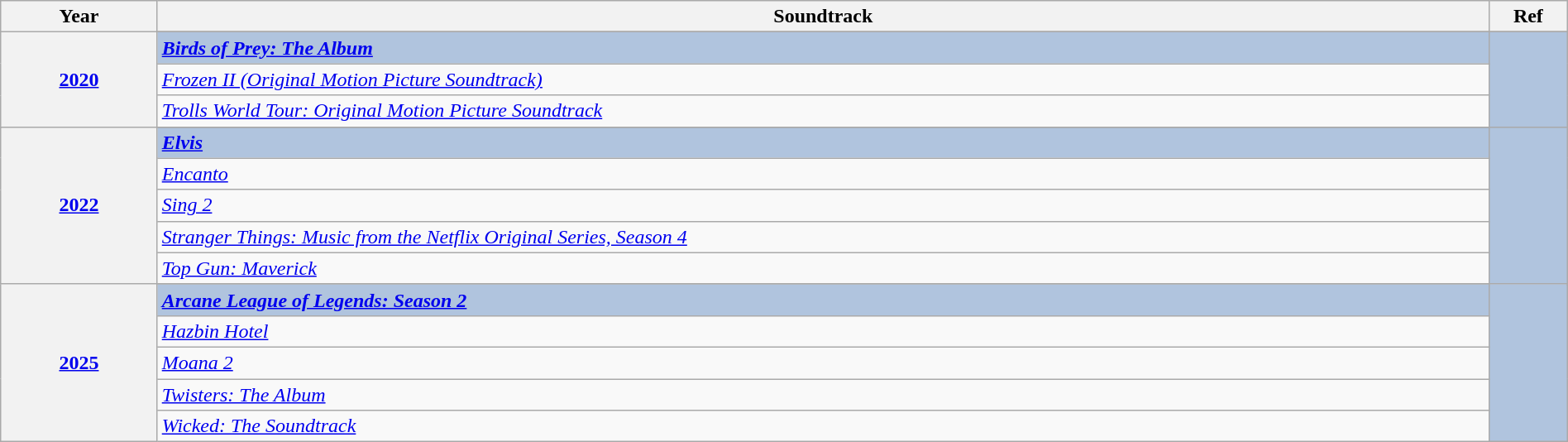<table class="wikitable" width="100%">
<tr>
<th width="10%">Year</th>
<th width="85%">Soundtrack</th>
<th width="5%">Ref</th>
</tr>
<tr>
<th rowspan="4" align="center"><a href='#'>2020<br></a></th>
</tr>
<tr style="background:#B0C4DE">
<td><strong><em><a href='#'>Birds of Prey: The Album</a></em></strong></td>
<td rowspan="4" align="center"></td>
</tr>
<tr>
<td><em><a href='#'>Frozen II (Original Motion Picture Soundtrack)</a></em></td>
</tr>
<tr>
<td><em><a href='#'>Trolls World Tour: Original Motion Picture Soundtrack</a></em></td>
</tr>
<tr>
<th rowspan="6" align="center"><a href='#'>2022<br></a></th>
</tr>
<tr style="background:#B0C4DE">
<td><strong><em><a href='#'>Elvis</a></em></strong></td>
<td rowspan="6" align="center"></td>
</tr>
<tr>
<td><em><a href='#'>Encanto</a></em></td>
</tr>
<tr>
<td><em><a href='#'>Sing 2</a></em></td>
</tr>
<tr>
<td><em><a href='#'>Stranger Things: Music from the Netflix Original Series, Season 4</a></em></td>
</tr>
<tr>
<td><em><a href='#'>Top Gun: Maverick</a></em></td>
</tr>
<tr>
<th rowspan="6" align="center"><a href='#'>2025<br></a></th>
</tr>
<tr style="background:#B0C4DE">
<td><strong><em><a href='#'>Arcane League of Legends: Season 2</a></em></strong></td>
<td rowspan="6" align="center"></td>
</tr>
<tr>
<td><em><a href='#'>Hazbin Hotel</a></em></td>
</tr>
<tr>
<td><em><a href='#'>Moana 2</a></em></td>
</tr>
<tr>
<td><em><a href='#'>Twisters: The Album</a></em></td>
</tr>
<tr>
<td><em><a href='#'>Wicked: The Soundtrack</a></em></td>
</tr>
</table>
